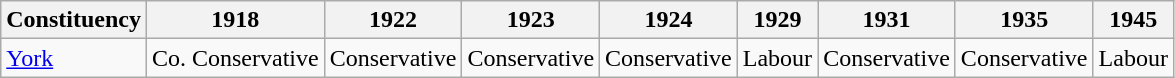<table class="wikitable sortable">
<tr>
<th>Constituency</th>
<th>1918</th>
<th>1922</th>
<th>1923</th>
<th>1924</th>
<th>1929</th>
<th>1931</th>
<th>1935</th>
<th>1945</th>
</tr>
<tr>
<td><a href='#'>York</a></td>
<td bgcolor=>Co. Conservative</td>
<td bgcolor=>Conservative</td>
<td bgcolor=>Conservative</td>
<td bgcolor=>Conservative</td>
<td bgcolor=>Labour</td>
<td bgcolor=>Conservative</td>
<td bgcolor=>Conservative</td>
<td bgcolor=>Labour</td>
</tr>
</table>
